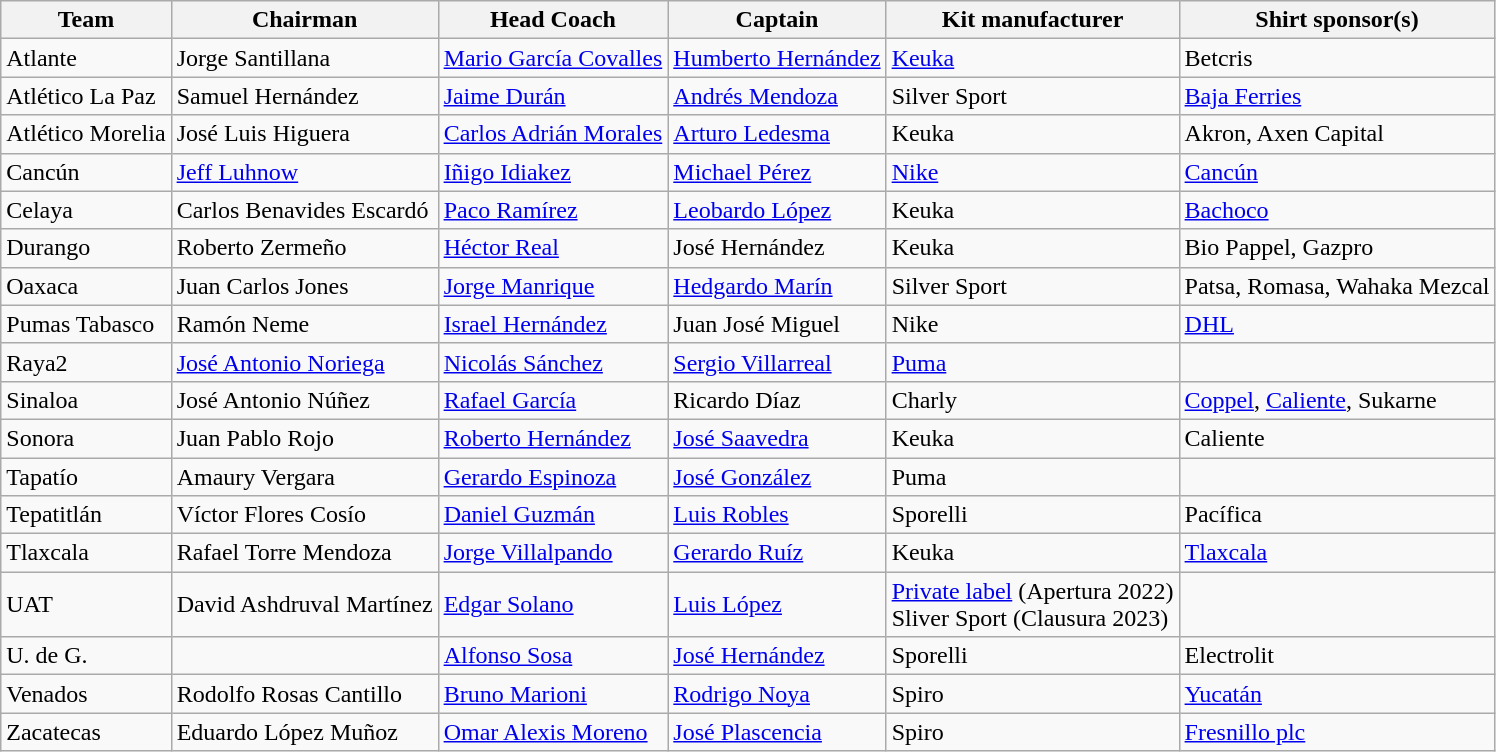<table class="wikitable sortable" style="text-align: left;">
<tr>
<th>Team</th>
<th>Chairman</th>
<th>Head Coach</th>
<th>Captain</th>
<th>Kit manufacturer</th>
<th>Shirt sponsor(s)</th>
</tr>
<tr>
<td>Atlante</td>
<td>Jorge Santillana</td>
<td> <a href='#'>Mario García Covalles</a></td>
<td> <a href='#'>Humberto Hernández</a></td>
<td><a href='#'>Keuka</a></td>
<td>Betcris</td>
</tr>
<tr>
<td>Atlético La Paz</td>
<td>Samuel Hernández</td>
<td> <a href='#'>Jaime Durán</a></td>
<td> <a href='#'>Andrés Mendoza</a></td>
<td>Silver Sport</td>
<td><a href='#'>Baja Ferries</a></td>
</tr>
<tr>
<td>Atlético Morelia</td>
<td>José Luis Higuera</td>
<td> <a href='#'>Carlos Adrián Morales</a></td>
<td> <a href='#'>Arturo Ledesma</a></td>
<td>Keuka</td>
<td>Akron, Axen Capital</td>
</tr>
<tr>
<td>Cancún</td>
<td><a href='#'>Jeff Luhnow</a></td>
<td> <a href='#'>Iñigo Idiakez</a></td>
<td> <a href='#'>Michael Pérez</a></td>
<td><a href='#'>Nike</a></td>
<td><a href='#'>Cancún</a></td>
</tr>
<tr>
<td>Celaya</td>
<td>Carlos Benavides Escardó</td>
<td> <a href='#'>Paco Ramírez</a></td>
<td> <a href='#'>Leobardo López</a></td>
<td>Keuka</td>
<td><a href='#'>Bachoco</a></td>
</tr>
<tr>
<td>Durango</td>
<td>Roberto Zermeño</td>
<td> <a href='#'>Héctor Real</a></td>
<td> José Hernández</td>
<td>Keuka</td>
<td>Bio Pappel, Gazpro</td>
</tr>
<tr>
<td>Oaxaca</td>
<td>Juan Carlos Jones</td>
<td> <a href='#'>Jorge Manrique</a></td>
<td> <a href='#'>Hedgardo Marín</a></td>
<td>Silver Sport</td>
<td>Patsa, Romasa, Wahaka Mezcal</td>
</tr>
<tr>
<td>Pumas Tabasco</td>
<td>Ramón Neme</td>
<td> <a href='#'>Israel Hernández</a></td>
<td> Juan José Miguel</td>
<td>Nike</td>
<td><a href='#'>DHL</a></td>
</tr>
<tr>
<td>Raya2</td>
<td><a href='#'>José Antonio Noriega</a></td>
<td> <a href='#'>Nicolás Sánchez</a></td>
<td> <a href='#'>Sergio Villarreal</a></td>
<td><a href='#'>Puma</a></td>
<td></td>
</tr>
<tr>
<td>Sinaloa</td>
<td>José Antonio Núñez</td>
<td> <a href='#'>Rafael García</a></td>
<td> Ricardo Díaz</td>
<td>Charly</td>
<td><a href='#'>Coppel</a>, <a href='#'>Caliente</a>, Sukarne</td>
</tr>
<tr>
<td>Sonora</td>
<td>Juan Pablo Rojo</td>
<td> <a href='#'>Roberto Hernández</a></td>
<td> <a href='#'>José Saavedra</a></td>
<td>Keuka</td>
<td>Caliente</td>
</tr>
<tr>
<td>Tapatío</td>
<td>Amaury Vergara</td>
<td> <a href='#'>Gerardo Espinoza</a></td>
<td> <a href='#'>José González</a></td>
<td>Puma</td>
<td></td>
</tr>
<tr>
<td>Tepatitlán</td>
<td>Víctor Flores Cosío</td>
<td> <a href='#'>Daniel Guzmán</a></td>
<td> <a href='#'>Luis Robles</a></td>
<td>Sporelli</td>
<td>Pacífica</td>
</tr>
<tr>
<td>Tlaxcala</td>
<td>Rafael Torre Mendoza</td>
<td> <a href='#'>Jorge Villalpando</a></td>
<td> <a href='#'>Gerardo Ruíz</a></td>
<td>Keuka</td>
<td><a href='#'>Tlaxcala</a></td>
</tr>
<tr>
<td>UAT</td>
<td>David Ashdruval Martínez</td>
<td> <a href='#'>Edgar Solano</a></td>
<td> <a href='#'>Luis López</a></td>
<td><a href='#'>Private label</a> (Apertura 2022) <br> Sliver Sport (Clausura 2023)</td>
<td></td>
</tr>
<tr>
<td>U. de G.</td>
<td></td>
<td> <a href='#'>Alfonso Sosa</a></td>
<td> <a href='#'>José Hernández</a></td>
<td>Sporelli</td>
<td>Electrolit</td>
</tr>
<tr>
<td>Venados</td>
<td>Rodolfo Rosas Cantillo</td>
<td> <a href='#'>Bruno Marioni</a></td>
<td> <a href='#'>Rodrigo Noya</a></td>
<td>Spiro</td>
<td><a href='#'>Yucatán</a></td>
</tr>
<tr>
<td>Zacatecas</td>
<td>Eduardo López Muñoz</td>
<td> <a href='#'>Omar Alexis Moreno</a></td>
<td> <a href='#'>José Plascencia</a></td>
<td>Spiro</td>
<td><a href='#'>Fresnillo plc</a></td>
</tr>
</table>
